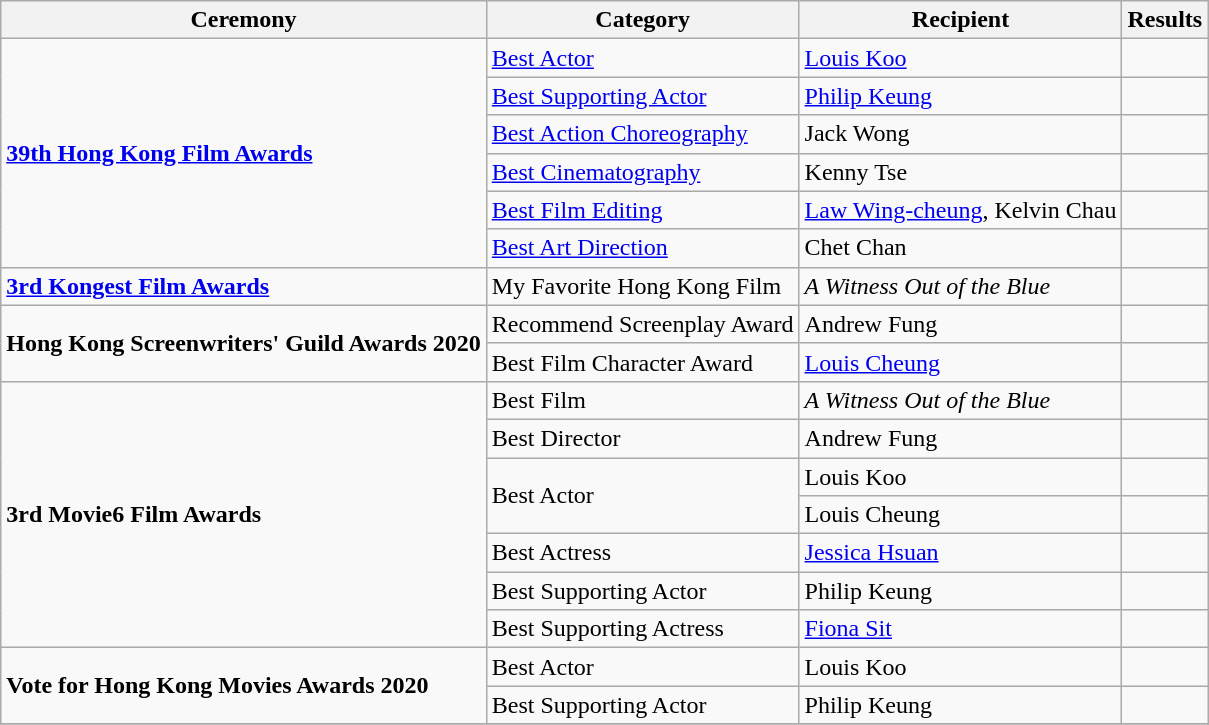<table class="wikitable">
<tr>
<th>Ceremony</th>
<th>Category</th>
<th>Recipient</th>
<th>Results</th>
</tr>
<tr>
<td rowspan=6><strong><a href='#'>39th Hong Kong Film Awards</a></strong></td>
<td><a href='#'>Best Actor</a></td>
<td><a href='#'>Louis Koo</a></td>
<td></td>
</tr>
<tr>
<td><a href='#'>Best Supporting Actor</a></td>
<td><a href='#'>Philip Keung</a></td>
<td></td>
</tr>
<tr>
<td><a href='#'>Best Action Choreography</a></td>
<td>Jack Wong</td>
<td></td>
</tr>
<tr>
<td><a href='#'>Best Cinematography</a></td>
<td>Kenny Tse</td>
<td></td>
</tr>
<tr>
<td><a href='#'>Best Film Editing</a></td>
<td><a href='#'>Law Wing-cheung</a>, Kelvin Chau</td>
<td></td>
</tr>
<tr>
<td><a href='#'>Best Art Direction</a></td>
<td>Chet Chan</td>
<td></td>
</tr>
<tr>
<td><strong><a href='#'>3rd Kongest Film Awards</a></strong></td>
<td>My Favorite Hong Kong Film</td>
<td><em>A Witness Out of the Blue</em></td>
<td></td>
</tr>
<tr>
<td rowspan=2><strong>Hong Kong Screenwriters' Guild Awards 2020</strong></td>
<td>Recommend Screenplay Award</td>
<td>Andrew Fung</td>
<td></td>
</tr>
<tr>
<td>Best Film Character Award</td>
<td><a href='#'>Louis Cheung</a></td>
<td></td>
</tr>
<tr>
<td rowspan=7><strong>3rd Movie6 Film Awards</strong></td>
<td>Best Film</td>
<td><em>A Witness Out of the Blue</em></td>
<td></td>
</tr>
<tr>
<td>Best Director</td>
<td>Andrew Fung</td>
<td></td>
</tr>
<tr>
<td rowspan=2>Best Actor</td>
<td>Louis Koo</td>
<td></td>
</tr>
<tr>
<td>Louis Cheung</td>
<td></td>
</tr>
<tr>
<td>Best Actress</td>
<td><a href='#'>Jessica Hsuan</a></td>
<td></td>
</tr>
<tr>
<td>Best Supporting Actor</td>
<td>Philip Keung</td>
<td></td>
</tr>
<tr>
<td>Best Supporting Actress</td>
<td><a href='#'>Fiona Sit</a></td>
<td></td>
</tr>
<tr>
<td rowspan=2><strong>Vote for Hong Kong Movies Awards 2020</strong></td>
<td>Best Actor</td>
<td>Louis Koo</td>
<td></td>
</tr>
<tr>
<td>Best Supporting Actor</td>
<td>Philip Keung</td>
<td></td>
</tr>
<tr>
</tr>
</table>
